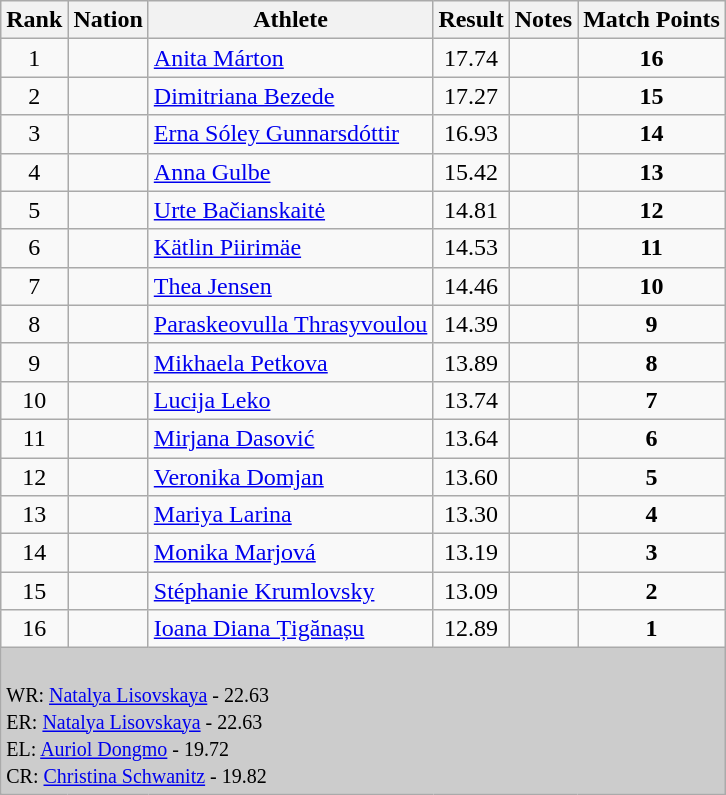<table class="wikitable sortable" style="text-align:left;">
<tr>
<th>Rank</th>
<th>Nation</th>
<th>Athlete</th>
<th>Result</th>
<th>Notes</th>
<th>Match Points</th>
</tr>
<tr>
<td align=center>1</td>
<td></td>
<td><a href='#'>Anita Márton</a></td>
<td align=center>17.74</td>
<td></td>
<td align=center><strong>16</strong></td>
</tr>
<tr>
<td align=center>2</td>
<td></td>
<td><a href='#'>Dimitriana Bezede</a></td>
<td align=center>17.27</td>
<td></td>
<td align=center><strong>15</strong></td>
</tr>
<tr>
<td align=center>3</td>
<td></td>
<td><a href='#'>Erna Sóley Gunnarsdóttir</a></td>
<td align=center>16.93</td>
<td></td>
<td align=center><strong>14</strong></td>
</tr>
<tr>
<td align=center>4</td>
<td></td>
<td><a href='#'>Anna Gulbe</a></td>
<td align=center>15.42</td>
<td align=center></td>
<td align=center><strong>13</strong></td>
</tr>
<tr>
<td align=center>5</td>
<td></td>
<td><a href='#'>Urte Bačianskaitė</a></td>
<td align=center>14.81</td>
<td></td>
<td align=center><strong>12</strong></td>
</tr>
<tr>
<td align=center>6</td>
<td></td>
<td><a href='#'>Kätlin Piirimäe</a></td>
<td align=center>14.53</td>
<td></td>
<td align=center><strong>11</strong></td>
</tr>
<tr>
<td align=center>7</td>
<td></td>
<td><a href='#'>Thea Jensen</a></td>
<td align=center>14.46</td>
<td></td>
<td align=center><strong>10</strong></td>
</tr>
<tr>
<td align=center>8</td>
<td></td>
<td><a href='#'>Paraskeovulla Thrasyvoulou</a></td>
<td align=center>14.39</td>
<td></td>
<td align=center><strong>9</strong></td>
</tr>
<tr>
<td align=center>9</td>
<td></td>
<td><a href='#'>Mikhaela Petkova</a></td>
<td align=center>13.89</td>
<td></td>
<td align=center><strong>8</strong></td>
</tr>
<tr>
<td align=center>10</td>
<td></td>
<td><a href='#'>Lucija Leko</a></td>
<td align=center>13.74</td>
<td></td>
<td align=center><strong>7</strong></td>
</tr>
<tr>
<td align=center>11</td>
<td></td>
<td><a href='#'>Mirjana Dasović</a></td>
<td align=center>13.64</td>
<td></td>
<td align=center><strong>6</strong></td>
</tr>
<tr>
<td align=center>12</td>
<td></td>
<td><a href='#'>Veronika Domjan</a></td>
<td align=center>13.60</td>
<td align=center></td>
<td align=center><strong>5</strong></td>
</tr>
<tr>
<td align=center>13</td>
<td></td>
<td><a href='#'>Mariya Larina</a></td>
<td align=center>13.30</td>
<td></td>
<td align=center><strong>4</strong></td>
</tr>
<tr>
<td align=center>14</td>
<td></td>
<td><a href='#'>Monika Marjová</a></td>
<td align=center>13.19</td>
<td></td>
<td align=center><strong>3</strong></td>
</tr>
<tr>
<td align=center>15</td>
<td></td>
<td><a href='#'>Stéphanie Krumlovsky</a></td>
<td align=center>13.09</td>
<td></td>
<td align=center><strong>2</strong></td>
</tr>
<tr>
<td align=center>16</td>
<td></td>
<td><a href='#'>Ioana Diana Țigănașu</a></td>
<td align=center>12.89</td>
<td></td>
<td align=center><strong>1</strong></td>
</tr>
<tr>
<td colspan="6" bgcolor="#cccccc"><br>
<small>WR:  <a href='#'>Natalya Lisovskaya</a> - 22.63<br>ER:  <a href='#'>Natalya Lisovskaya</a> - 22.63<br></small>
<small>EL:   <a href='#'>Auriol Dongmo</a> - 19.72<br>CR:  <a href='#'>Christina Schwanitz</a> - 19.82</small></td>
</tr>
</table>
